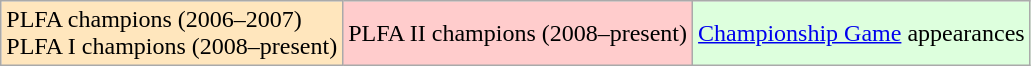<table class="wikitable">
<tr>
<td bgcolor="#FFE6BD">PLFA champions (2006–2007)<br> PLFA I champions (2008–present)</td>
<td bgcolor="#FFCCCC">PLFA II champions (2008–present)</td>
<td bgcolor="#ddffdd"><a href='#'>Championship Game</a> appearances</td>
</tr>
</table>
